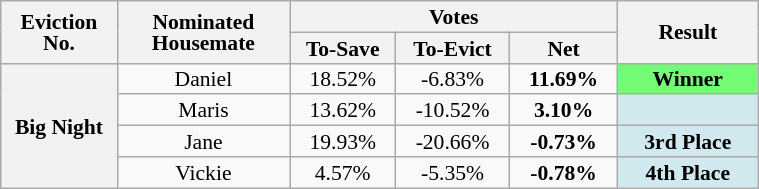<table class="wikitable" style="text-align:center; font-size:90%; line-height:14px;" width="40%">
<tr>
<th rowspan="2" width="05%">Eviction No.</th>
<th rowspan="2" width="10%">Nominated<br>Housemate</th>
<th colspan="3" width="15%">Votes</th>
<th rowspan="2" width="10%">Result</th>
</tr>
<tr>
<th width="05%">To-Save</th>
<th width="05%">To-Evict</th>
<th width="05%">Net</th>
</tr>
<tr>
<th rowspan="4">Big Night</th>
<td>Daniel</td>
<td>18.52%</td>
<td>-6.83%</td>
<td><strong>11.69%</strong></td>
<td style="background:#73FB76"><strong>Winner</strong></td>
</tr>
<tr>
<td>Maris</td>
<td>13.62%</td>
<td>-10.52%</td>
<td><strong>3.10%</strong></td>
<td style="background:#D1E8EF"><strong></strong></td>
</tr>
<tr>
<td>Jane</td>
<td>19.93%</td>
<td>-20.66%</td>
<td><strong>-0.73%</strong></td>
<td style="background:#D1E8EF"><strong>3rd Place</strong></td>
</tr>
<tr>
<td>Vickie</td>
<td>4.57%</td>
<td>-5.35%</td>
<td><strong>-0.78%</strong></td>
<td style="background:#D1E8EF"><strong>4th Place</strong></td>
</tr>
</table>
